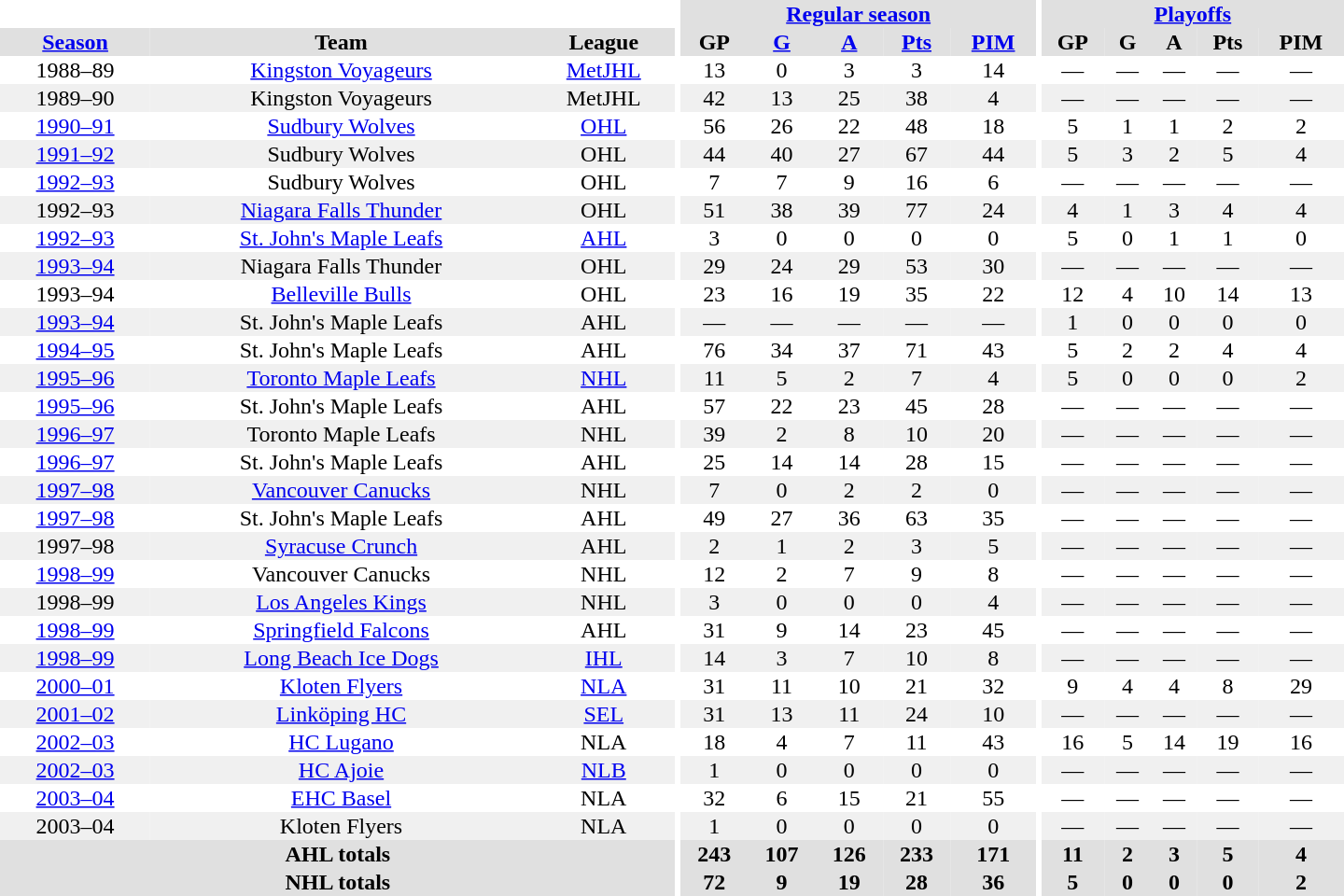<table border="0" cellpadding="1" cellspacing="0" style="text-align:center; width:60em">
<tr bgcolor="#e0e0e0">
<th colspan="3" bgcolor="#ffffff"></th>
<th rowspan="100" bgcolor="#ffffff"></th>
<th colspan="5"><a href='#'>Regular season</a></th>
<th rowspan="100" bgcolor="#ffffff"></th>
<th colspan="5"><a href='#'>Playoffs</a></th>
</tr>
<tr bgcolor="#e0e0e0">
<th><a href='#'>Season</a></th>
<th>Team</th>
<th>League</th>
<th>GP</th>
<th><a href='#'>G</a></th>
<th><a href='#'>A</a></th>
<th><a href='#'>Pts</a></th>
<th><a href='#'>PIM</a></th>
<th>GP</th>
<th>G</th>
<th>A</th>
<th>Pts</th>
<th>PIM</th>
</tr>
<tr>
<td>1988–89</td>
<td><a href='#'>Kingston Voyageurs</a></td>
<td><a href='#'>MetJHL</a></td>
<td>13</td>
<td>0</td>
<td>3</td>
<td>3</td>
<td>14</td>
<td>—</td>
<td>—</td>
<td>—</td>
<td>—</td>
<td>—</td>
</tr>
<tr bgcolor="#f0f0f0">
<td>1989–90</td>
<td>Kingston Voyageurs</td>
<td>MetJHL</td>
<td>42</td>
<td>13</td>
<td>25</td>
<td>38</td>
<td>4</td>
<td>—</td>
<td>—</td>
<td>—</td>
<td>—</td>
<td>—</td>
</tr>
<tr>
<td><a href='#'>1990–91</a></td>
<td><a href='#'>Sudbury Wolves</a></td>
<td><a href='#'>OHL</a></td>
<td>56</td>
<td>26</td>
<td>22</td>
<td>48</td>
<td>18</td>
<td>5</td>
<td>1</td>
<td>1</td>
<td>2</td>
<td>2</td>
</tr>
<tr bgcolor="#f0f0f0">
<td><a href='#'>1991–92</a></td>
<td>Sudbury Wolves</td>
<td>OHL</td>
<td>44</td>
<td>40</td>
<td>27</td>
<td>67</td>
<td>44</td>
<td>5</td>
<td>3</td>
<td>2</td>
<td>5</td>
<td>4</td>
</tr>
<tr>
<td><a href='#'>1992–93</a></td>
<td>Sudbury Wolves</td>
<td>OHL</td>
<td>7</td>
<td>7</td>
<td>9</td>
<td>16</td>
<td>6</td>
<td>—</td>
<td>—</td>
<td>—</td>
<td>—</td>
<td>—</td>
</tr>
<tr bgcolor="#f0f0f0">
<td>1992–93</td>
<td><a href='#'>Niagara Falls Thunder</a></td>
<td>OHL</td>
<td>51</td>
<td>38</td>
<td>39</td>
<td>77</td>
<td>24</td>
<td>4</td>
<td>1</td>
<td>3</td>
<td>4</td>
<td>4</td>
</tr>
<tr>
<td><a href='#'>1992–93</a></td>
<td><a href='#'>St. John's Maple Leafs</a></td>
<td><a href='#'>AHL</a></td>
<td>3</td>
<td>0</td>
<td>0</td>
<td>0</td>
<td>0</td>
<td>5</td>
<td>0</td>
<td>1</td>
<td>1</td>
<td>0</td>
</tr>
<tr bgcolor="#f0f0f0">
<td><a href='#'>1993–94</a></td>
<td>Niagara Falls Thunder</td>
<td>OHL</td>
<td>29</td>
<td>24</td>
<td>29</td>
<td>53</td>
<td>30</td>
<td>—</td>
<td>—</td>
<td>—</td>
<td>—</td>
<td>—</td>
</tr>
<tr>
<td>1993–94</td>
<td><a href='#'>Belleville Bulls</a></td>
<td>OHL</td>
<td>23</td>
<td>16</td>
<td>19</td>
<td>35</td>
<td>22</td>
<td>12</td>
<td>4</td>
<td>10</td>
<td>14</td>
<td>13</td>
</tr>
<tr bgcolor="#f0f0f0">
<td><a href='#'>1993–94</a></td>
<td>St. John's Maple Leafs</td>
<td>AHL</td>
<td>—</td>
<td>—</td>
<td>—</td>
<td>—</td>
<td>—</td>
<td>1</td>
<td>0</td>
<td>0</td>
<td>0</td>
<td>0</td>
</tr>
<tr>
<td><a href='#'>1994–95</a></td>
<td>St. John's Maple Leafs</td>
<td>AHL</td>
<td>76</td>
<td>34</td>
<td>37</td>
<td>71</td>
<td>43</td>
<td>5</td>
<td>2</td>
<td>2</td>
<td>4</td>
<td>4</td>
</tr>
<tr bgcolor="#f0f0f0">
<td><a href='#'>1995–96</a></td>
<td><a href='#'>Toronto Maple Leafs</a></td>
<td><a href='#'>NHL</a></td>
<td>11</td>
<td>5</td>
<td>2</td>
<td>7</td>
<td>4</td>
<td>5</td>
<td>0</td>
<td>0</td>
<td>0</td>
<td>2</td>
</tr>
<tr>
<td><a href='#'>1995–96</a></td>
<td>St. John's Maple Leafs</td>
<td>AHL</td>
<td>57</td>
<td>22</td>
<td>23</td>
<td>45</td>
<td>28</td>
<td>—</td>
<td>—</td>
<td>—</td>
<td>—</td>
<td>—</td>
</tr>
<tr bgcolor="#f0f0f0">
<td><a href='#'>1996–97</a></td>
<td>Toronto Maple Leafs</td>
<td>NHL</td>
<td>39</td>
<td>2</td>
<td>8</td>
<td>10</td>
<td>20</td>
<td>—</td>
<td>—</td>
<td>—</td>
<td>—</td>
<td>—</td>
</tr>
<tr>
<td><a href='#'>1996–97</a></td>
<td>St. John's Maple Leafs</td>
<td>AHL</td>
<td>25</td>
<td>14</td>
<td>14</td>
<td>28</td>
<td>15</td>
<td>—</td>
<td>—</td>
<td>—</td>
<td>—</td>
<td>—</td>
</tr>
<tr bgcolor="#f0f0f0">
<td><a href='#'>1997–98</a></td>
<td><a href='#'>Vancouver Canucks</a></td>
<td>NHL</td>
<td>7</td>
<td>0</td>
<td>2</td>
<td>2</td>
<td>0</td>
<td>—</td>
<td>—</td>
<td>—</td>
<td>—</td>
<td>—</td>
</tr>
<tr>
<td><a href='#'>1997–98</a></td>
<td>St. John's Maple Leafs</td>
<td>AHL</td>
<td>49</td>
<td>27</td>
<td>36</td>
<td>63</td>
<td>35</td>
<td>—</td>
<td>—</td>
<td>—</td>
<td>—</td>
<td>—</td>
</tr>
<tr bgcolor="#f0f0f0">
<td>1997–98</td>
<td><a href='#'>Syracuse Crunch</a></td>
<td>AHL</td>
<td>2</td>
<td>1</td>
<td>2</td>
<td>3</td>
<td>5</td>
<td>—</td>
<td>—</td>
<td>—</td>
<td>—</td>
<td>—</td>
</tr>
<tr>
<td><a href='#'>1998–99</a></td>
<td>Vancouver Canucks</td>
<td>NHL</td>
<td>12</td>
<td>2</td>
<td>7</td>
<td>9</td>
<td>8</td>
<td>—</td>
<td>—</td>
<td>—</td>
<td>—</td>
<td>—</td>
</tr>
<tr bgcolor="#f0f0f0">
<td>1998–99</td>
<td><a href='#'>Los Angeles Kings</a></td>
<td>NHL</td>
<td>3</td>
<td>0</td>
<td>0</td>
<td>0</td>
<td>4</td>
<td>—</td>
<td>—</td>
<td>—</td>
<td>—</td>
<td>—</td>
</tr>
<tr>
<td><a href='#'>1998–99</a></td>
<td><a href='#'>Springfield Falcons</a></td>
<td>AHL</td>
<td>31</td>
<td>9</td>
<td>14</td>
<td>23</td>
<td>45</td>
<td>—</td>
<td>—</td>
<td>—</td>
<td>—</td>
<td>—</td>
</tr>
<tr bgcolor="#f0f0f0">
<td><a href='#'>1998–99</a></td>
<td><a href='#'>Long Beach Ice Dogs</a></td>
<td><a href='#'>IHL</a></td>
<td>14</td>
<td>3</td>
<td>7</td>
<td>10</td>
<td>8</td>
<td>—</td>
<td>—</td>
<td>—</td>
<td>—</td>
<td>—</td>
</tr>
<tr>
<td><a href='#'>2000–01</a></td>
<td><a href='#'>Kloten Flyers</a></td>
<td><a href='#'>NLA</a></td>
<td>31</td>
<td>11</td>
<td>10</td>
<td>21</td>
<td>32</td>
<td>9</td>
<td>4</td>
<td>4</td>
<td>8</td>
<td>29</td>
</tr>
<tr bgcolor="#f0f0f0">
<td><a href='#'>2001–02</a></td>
<td><a href='#'>Linköping HC</a></td>
<td><a href='#'>SEL</a></td>
<td>31</td>
<td>13</td>
<td>11</td>
<td>24</td>
<td>10</td>
<td>—</td>
<td>—</td>
<td>—</td>
<td>—</td>
<td>—</td>
</tr>
<tr>
<td><a href='#'>2002–03</a></td>
<td><a href='#'>HC Lugano</a></td>
<td>NLA</td>
<td>18</td>
<td>4</td>
<td>7</td>
<td>11</td>
<td>43</td>
<td>16</td>
<td>5</td>
<td>14</td>
<td>19</td>
<td>16</td>
</tr>
<tr bgcolor="#f0f0f0">
<td><a href='#'>2002–03</a></td>
<td><a href='#'>HC Ajoie</a></td>
<td><a href='#'>NLB</a></td>
<td>1</td>
<td>0</td>
<td>0</td>
<td>0</td>
<td>0</td>
<td>—</td>
<td>—</td>
<td>—</td>
<td>—</td>
<td>—</td>
</tr>
<tr>
<td><a href='#'>2003–04</a></td>
<td><a href='#'>EHC Basel</a></td>
<td>NLA</td>
<td>32</td>
<td>6</td>
<td>15</td>
<td>21</td>
<td>55</td>
<td>—</td>
<td>—</td>
<td>—</td>
<td>—</td>
<td>—</td>
</tr>
<tr bgcolor="#f0f0f0">
<td>2003–04</td>
<td>Kloten Flyers</td>
<td>NLA</td>
<td>1</td>
<td>0</td>
<td>0</td>
<td>0</td>
<td>0</td>
<td>—</td>
<td>—</td>
<td>—</td>
<td>—</td>
<td>—</td>
</tr>
<tr bgcolor="#e0e0e0">
<th colspan="3">AHL totals</th>
<th>243</th>
<th>107</th>
<th>126</th>
<th>233</th>
<th>171</th>
<th>11</th>
<th>2</th>
<th>3</th>
<th>5</th>
<th>4</th>
</tr>
<tr bgcolor="#e0e0e0">
<th colspan="3">NHL totals</th>
<th>72</th>
<th>9</th>
<th>19</th>
<th>28</th>
<th>36</th>
<th>5</th>
<th>0</th>
<th>0</th>
<th>0</th>
<th>2</th>
</tr>
</table>
